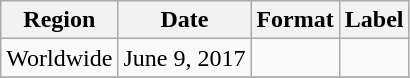<table class="wikitable">
<tr>
<th>Region</th>
<th>Date</th>
<th>Format</th>
<th>Label</th>
</tr>
<tr>
<td>Worldwide</td>
<td>June 9, 2017</td>
<td></td>
<td></td>
</tr>
<tr>
</tr>
</table>
